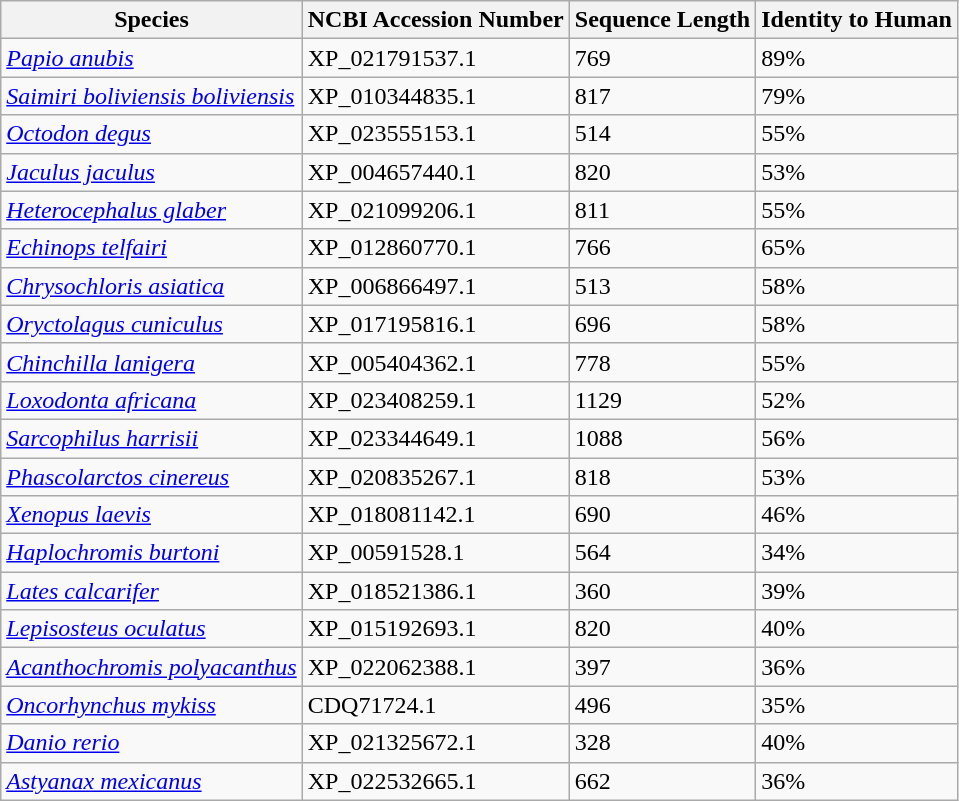<table class="wikitable">
<tr>
<th>Species</th>
<th>NCBI Accession Number</th>
<th>Sequence Length</th>
<th>Identity to Human</th>
</tr>
<tr>
<td><em><a href='#'>Papio anubis</a></em></td>
<td>XP_021791537.1</td>
<td>769</td>
<td>89%</td>
</tr>
<tr>
<td><em><a href='#'>Saimiri boliviensis boliviensis</a></em></td>
<td>XP_010344835.1</td>
<td>817</td>
<td>79%</td>
</tr>
<tr>
<td><em><a href='#'>Octodon degus</a></em></td>
<td>XP_023555153.1</td>
<td>514</td>
<td>55%</td>
</tr>
<tr>
<td><em><a href='#'>Jaculus jaculus</a></em></td>
<td>XP_004657440.1</td>
<td>820</td>
<td>53%</td>
</tr>
<tr>
<td><em><a href='#'>Heterocephalus glaber</a></em></td>
<td>XP_021099206.1</td>
<td>811</td>
<td>55%</td>
</tr>
<tr>
<td><em><a href='#'>Echinops telfairi</a></em></td>
<td>XP_012860770.1</td>
<td>766</td>
<td>65%</td>
</tr>
<tr>
<td><em><a href='#'>Chrysochloris asiatica</a></em></td>
<td>XP_006866497.1</td>
<td>513</td>
<td>58%</td>
</tr>
<tr>
<td><em><a href='#'>Oryctolagus cuniculus</a></em></td>
<td>XP_017195816.1</td>
<td>696</td>
<td>58%</td>
</tr>
<tr>
<td><em><a href='#'>Chinchilla lanigera</a></em></td>
<td>XP_005404362.1</td>
<td>778</td>
<td>55%</td>
</tr>
<tr>
<td><em><a href='#'>Loxodonta africana</a></em></td>
<td>XP_023408259.1</td>
<td>1129</td>
<td>52%</td>
</tr>
<tr>
<td><em><a href='#'>Sarcophilus harrisii</a></em></td>
<td>XP_023344649.1</td>
<td>1088</td>
<td>56%</td>
</tr>
<tr>
<td><em><a href='#'>Phascolarctos cinereus</a></em></td>
<td>XP_020835267.1</td>
<td>818</td>
<td>53%</td>
</tr>
<tr>
<td><em><a href='#'>Xenopus laevis</a></em></td>
<td>XP_018081142.1</td>
<td>690</td>
<td>46%</td>
</tr>
<tr>
<td><em><a href='#'>Haplochromis burtoni</a></em></td>
<td>XP_00591528.1</td>
<td>564</td>
<td>34%</td>
</tr>
<tr>
<td><em><a href='#'>Lates calcarifer</a></em></td>
<td>XP_018521386.1</td>
<td>360</td>
<td>39%</td>
</tr>
<tr>
<td><em><a href='#'>Lepisosteus oculatus</a></em></td>
<td>XP_015192693.1</td>
<td>820</td>
<td>40%</td>
</tr>
<tr>
<td><em><a href='#'>Acanthochromis polyacanthus</a></em></td>
<td>XP_022062388.1</td>
<td>397</td>
<td>36%</td>
</tr>
<tr>
<td><em><a href='#'>Oncorhynchus mykiss</a></em></td>
<td>CDQ71724.1</td>
<td>496</td>
<td>35%</td>
</tr>
<tr>
<td><em><a href='#'>Danio rerio</a></em></td>
<td>XP_021325672.1</td>
<td>328</td>
<td>40%</td>
</tr>
<tr>
<td><em><a href='#'>Astyanax mexicanus</a></em></td>
<td>XP_022532665.1</td>
<td>662</td>
<td>36%</td>
</tr>
</table>
